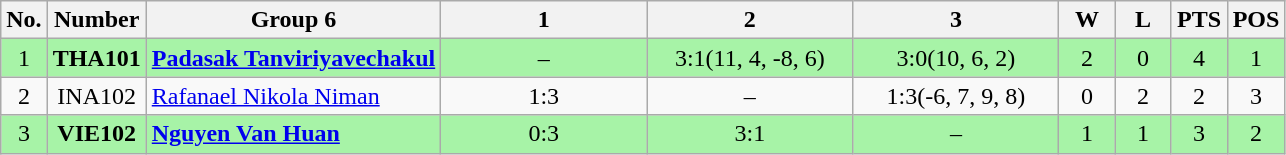<table class=wikitable style="text-align:center;">
<tr>
<th>No.</th>
<th>Number</th>
<th>Group 6</th>
<th width=130>1</th>
<th width=130>2</th>
<th width=130>3</th>
<th width=30>W</th>
<th width=30>L</th>
<th width=30>PTS</th>
<th width=30>POS</th>
</tr>
<tr bgcolor=#a7f3a7>
<td>1</td>
<td><strong>THA101</strong></td>
<td style="text-align:left;"> <strong><a href='#'>Padasak Tanviriyavechakul</a></strong></td>
<td>–</td>
<td>3:1(11, 4, -8, 6)</td>
<td>3:0(10, 6, 2)</td>
<td>2</td>
<td>0</td>
<td>4</td>
<td>1</td>
</tr>
<tr>
<td>2</td>
<td>INA102</td>
<td style="text-align:left;"> <a href='#'>Rafanael Nikola Niman</a></td>
<td>1:3</td>
<td>–</td>
<td>1:3(-6, 7, 9, 8)</td>
<td>0</td>
<td>2</td>
<td>2</td>
<td>3</td>
</tr>
<tr bgcolor=#a7f3a7>
<td>3</td>
<td><strong>VIE102</strong></td>
<td style="text-align:left;"> <strong><a href='#'>Nguyen Van Huan</a></strong></td>
<td>0:3</td>
<td>3:1</td>
<td>–</td>
<td>1</td>
<td>1</td>
<td>3</td>
<td>2</td>
</tr>
</table>
